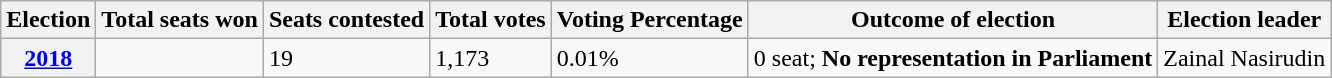<table class="wikitable">
<tr>
<th>Election</th>
<th>Total seats won</th>
<th>Seats contested</th>
<th>Total votes</th>
<th>Voting Percentage</th>
<th>Outcome of election</th>
<th>Election leader</th>
</tr>
<tr>
<th><a href='#'>2018</a></th>
<td></td>
<td>19</td>
<td>1,173</td>
<td>0.01%</td>
<td> 0 seat; <strong>No representation in Parliament</strong></td>
<td>Zainal Nasirudin</td>
</tr>
</table>
